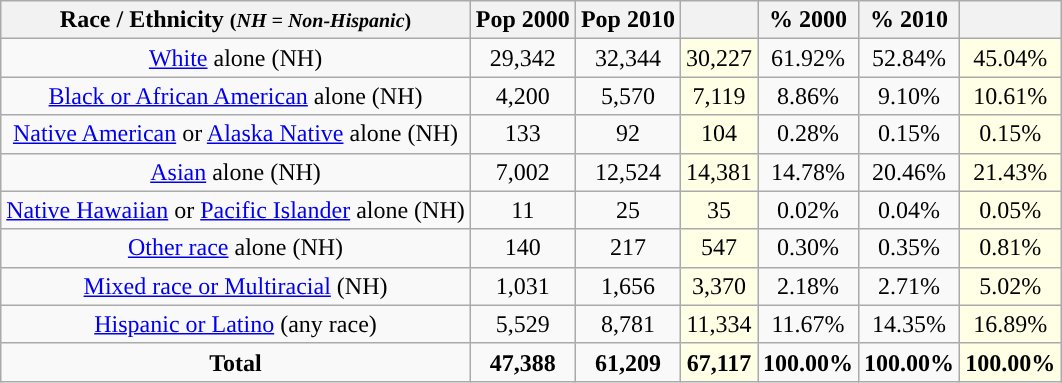<table class="wikitable" style="text-align:center;">
<tr>
<th>Race / Ethnicity <small>(<em>NH = Non-Hispanic</em>)</small></th>
<th>Pop 2000</th>
<th>Pop 2010</th>
<th></th>
<th>% 2000</th>
<th>% 2010</th>
<th></th>
</tr>
<tr>
<td><a href='#'>White</a> alone (NH)</td>
<td>29,342</td>
<td>32,344</td>
<td style='background: #ffffe6;'>30,227</td>
<td>61.92%</td>
<td>52.84%</td>
<td style='background: #ffffe6;'>45.04%</td>
</tr>
<tr>
<td><a href='#'>Black or African American</a> alone (NH)</td>
<td>4,200</td>
<td>5,570</td>
<td style='background: #ffffe6;'>7,119</td>
<td>8.86%</td>
<td>9.10%</td>
<td style='background: #ffffe6;'>10.61%</td>
</tr>
<tr>
<td><a href='#'>Native American</a> or <a href='#'>Alaska Native</a> alone (NH)</td>
<td>133</td>
<td>92</td>
<td style='background: #ffffe6;'>104</td>
<td>0.28%</td>
<td>0.15%</td>
<td style='background: #ffffe6;'>0.15%</td>
</tr>
<tr>
<td><a href='#'>Asian</a> alone (NH)</td>
<td>7,002</td>
<td>12,524</td>
<td style='background: #ffffe6;'>14,381</td>
<td>14.78%</td>
<td>20.46%</td>
<td style='background: #ffffe6;'>21.43%</td>
</tr>
<tr>
<td><a href='#'>Native Hawaiian</a> or <a href='#'>Pacific Islander</a> alone (NH)</td>
<td>11</td>
<td>25</td>
<td style='background: #ffffe6;'>35</td>
<td>0.02%</td>
<td>0.04%</td>
<td style='background: #ffffe6;'>0.05%</td>
</tr>
<tr>
<td><a href='#'>Other race</a> alone (NH)</td>
<td>140</td>
<td>217</td>
<td style='background: #ffffe6;'>547</td>
<td>0.30%</td>
<td>0.35%</td>
<td style='background: #ffffe6;'>0.81%</td>
</tr>
<tr>
<td><a href='#'>Mixed race or Multiracial</a> (NH)</td>
<td>1,031</td>
<td>1,656</td>
<td style='background: #ffffe6;'>3,370</td>
<td>2.18%</td>
<td>2.71%</td>
<td style='background: #ffffe6;'>5.02%</td>
</tr>
<tr>
<td><a href='#'>Hispanic or Latino</a> (any race)</td>
<td>5,529</td>
<td>8,781</td>
<td style='background: #ffffe6;'>11,334</td>
<td>11.67%</td>
<td>14.35%</td>
<td style='background: #ffffe6;'>16.89%</td>
</tr>
<tr>
<td><strong>Total</strong></td>
<td><strong>47,388</strong></td>
<td><strong>61,209</strong></td>
<td style='background: #ffffe6;'><strong>67,117</strong></td>
<td><strong>100.00%</strong></td>
<td><strong>100.00%</strong></td>
<td style='background: #ffffe6;'><strong>100.00%</strong></td>
</tr>
</table>
